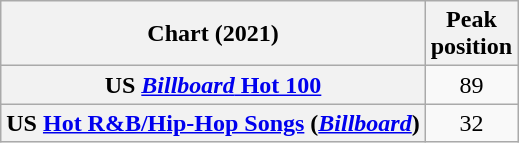<table class="wikitable sortable plainrowheaders" style="text-align:center">
<tr>
<th scope="col">Chart (2021)</th>
<th scope="col">Peak<br>position</th>
</tr>
<tr>
<th scope="row">US <a href='#'><em>Billboard</em> Hot 100</a></th>
<td>89</td>
</tr>
<tr>
<th scope="row">US <a href='#'>Hot R&B/Hip-Hop Songs</a> (<em><a href='#'>Billboard</a></em>)</th>
<td>32</td>
</tr>
</table>
